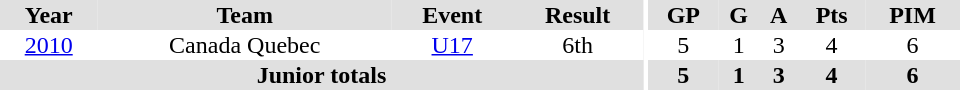<table border="0" cellpadding="1" cellspacing="0" ID="Table3" style="text-align:center; width:40em">
<tr ALIGN="center" bgcolor="#e0e0e0">
<th>Year</th>
<th>Team</th>
<th>Event</th>
<th>Result</th>
<th rowspan="99" bgcolor="#ffffff"></th>
<th>GP</th>
<th>G</th>
<th>A</th>
<th>Pts</th>
<th>PIM</th>
</tr>
<tr>
<td><a href='#'>2010</a></td>
<td>Canada Quebec</td>
<td><a href='#'>U17</a></td>
<td>6th</td>
<td>5</td>
<td>1</td>
<td>3</td>
<td>4</td>
<td>6</td>
</tr>
<tr bgcolor="#e0e0e0">
<th colspan="4">Junior totals</th>
<th>5</th>
<th>1</th>
<th>3</th>
<th>4</th>
<th>6</th>
</tr>
</table>
